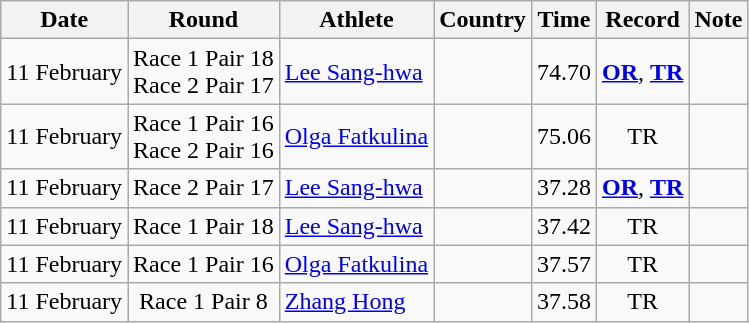<table class="wikitable" style="text-align:center">
<tr>
<th>Date</th>
<th>Round</th>
<th>Athlete</th>
<th>Country</th>
<th>Time</th>
<th>Record</th>
<th>Note</th>
</tr>
<tr>
<td>11 February</td>
<td>Race 1 Pair 18<br>Race 2 Pair 17</td>
<td align="left"><a href='#'>Lee Sang-hwa</a></td>
<td align="left"></td>
<td>74.70</td>
<td><strong><a href='#'>OR</a></strong>, <strong><a href='#'>TR</a></strong></td>
<td></td>
</tr>
<tr>
<td>11 February</td>
<td>Race 1 Pair 16<br>Race 2 Pair 16</td>
<td align="left"><a href='#'>Olga Fatkulina</a></td>
<td align="left"></td>
<td>75.06</td>
<td>TR</td>
<td></td>
</tr>
<tr>
<td>11 February</td>
<td>Race 2 Pair 17</td>
<td align="left"><a href='#'>Lee Sang-hwa</a></td>
<td align="left"></td>
<td>37.28</td>
<td><strong><a href='#'>OR</a></strong>, <strong><a href='#'>TR</a></strong></td>
<td></td>
</tr>
<tr>
<td>11 February</td>
<td>Race 1 Pair 18</td>
<td align="left"><a href='#'>Lee Sang-hwa</a></td>
<td align="left"></td>
<td>37.42</td>
<td>TR</td>
<td></td>
</tr>
<tr>
<td>11 February</td>
<td>Race 1 Pair 16</td>
<td align="left"><a href='#'>Olga Fatkulina</a></td>
<td align="left"></td>
<td>37.57</td>
<td>TR</td>
<td></td>
</tr>
<tr>
<td>11 February</td>
<td>Race 1 Pair 8</td>
<td align="left"><a href='#'>Zhang Hong</a></td>
<td align="left"></td>
<td>37.58</td>
<td>TR</td>
<td></td>
</tr>
</table>
